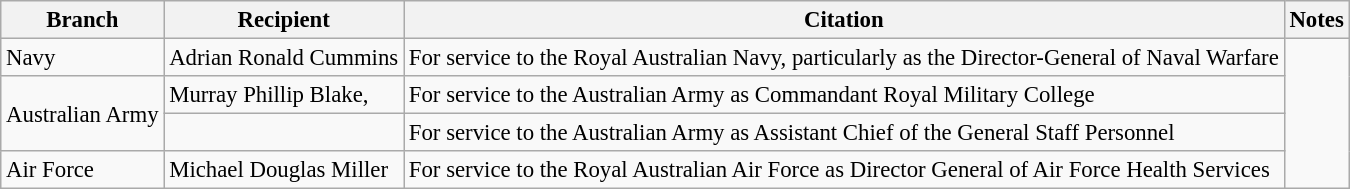<table class="wikitable" style="font-size:95%;">
<tr>
<th>Branch</th>
<th>Recipient</th>
<th>Citation</th>
<th>Notes</th>
</tr>
<tr>
<td>Navy</td>
<td> Adrian Ronald Cummins</td>
<td>For service to the Royal Australian Navy, particularly as the Director-General of Naval Warfare</td>
<td rowspan=4></td>
</tr>
<tr>
<td rowspan=2>Australian Army</td>
<td> Murray Phillip Blake, </td>
<td>For service to the Australian Army as Commandant Royal Military College</td>
</tr>
<tr>
<td></td>
<td>For service to the Australian Army as Assistant Chief of the General Staff Personnel</td>
</tr>
<tr>
<td>Air Force</td>
<td> Michael Douglas Miller</td>
<td>For service to the Royal Australian Air Force as Director General of Air Force Health Services</td>
</tr>
</table>
